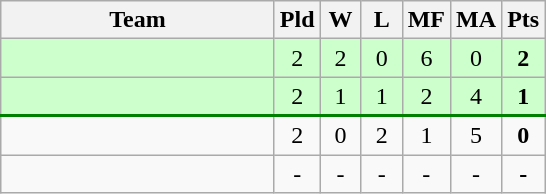<table class=wikitable style="text-align:center">
<tr>
<th width=175>Team</th>
<th width=20>Pld</th>
<th width=20>W</th>
<th width=20>L</th>
<th width=20>MF</th>
<th width=20>MA</th>
<th width=20>Pts</th>
</tr>
<tr style="background:#cfc;">
<td style="text-align:left"></td>
<td>2</td>
<td>2</td>
<td>0</td>
<td>6</td>
<td>0</td>
<td><strong>2</strong></td>
</tr>
<tr style="background:#cfc; border-bottom:2px solid green;">
<td style="text-align:left"></td>
<td>2</td>
<td>1</td>
<td>1</td>
<td>2</td>
<td>4</td>
<td><strong>1</strong></td>
</tr>
<tr>
<td style="text-align:left"></td>
<td>2</td>
<td>0</td>
<td>2</td>
<td>1</td>
<td>5</td>
<td><strong>0</strong></td>
</tr>
<tr>
<td style="text-align:left"></td>
<td>-</td>
<td>-</td>
<td>-</td>
<td>-</td>
<td>-</td>
<td><strong>-</strong></td>
</tr>
</table>
